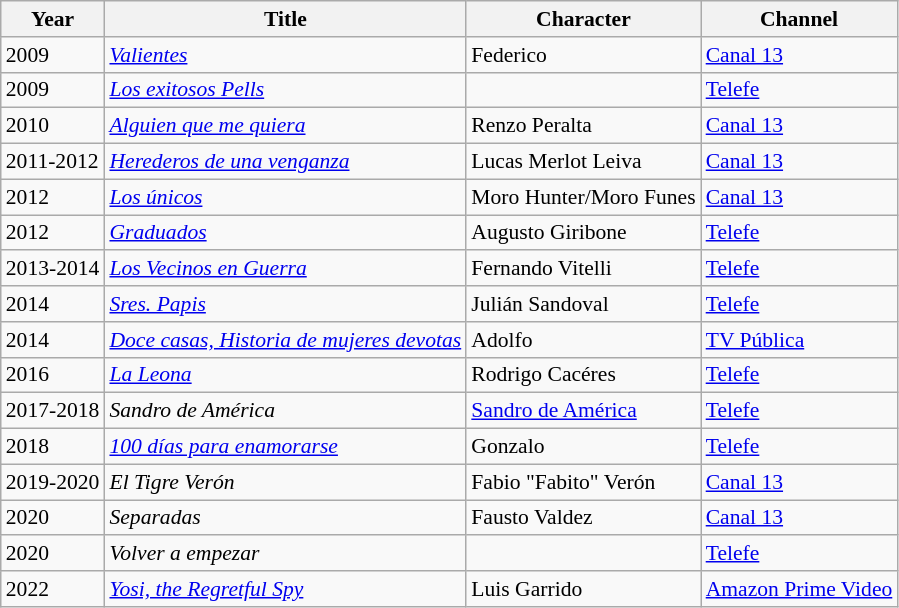<table class="wikitable" style="font-size: 90%;">
<tr>
<th>Year</th>
<th>Title</th>
<th>Character</th>
<th>Channel</th>
</tr>
<tr>
<td>2009</td>
<td><em><a href='#'>Valientes</a></em></td>
<td>Federico</td>
<td><a href='#'>Canal 13</a></td>
</tr>
<tr>
<td>2009</td>
<td><em><a href='#'>Los exitosos Pells</a></em></td>
<td></td>
<td><a href='#'>Telefe</a></td>
</tr>
<tr>
<td>2010</td>
<td><em><a href='#'>Alguien que me quiera</a></em></td>
<td>Renzo Peralta</td>
<td><a href='#'>Canal 13</a></td>
</tr>
<tr>
<td>2011-2012</td>
<td><em><a href='#'>Herederos de una venganza</a></em></td>
<td>Lucas Merlot Leiva</td>
<td><a href='#'>Canal 13</a></td>
</tr>
<tr>
<td>2012</td>
<td><em><a href='#'>Los únicos</a></em></td>
<td>Moro Hunter/Moro Funes</td>
<td><a href='#'>Canal 13</a></td>
</tr>
<tr>
<td>2012</td>
<td><em><a href='#'>Graduados</a></em></td>
<td>Augusto Giribone</td>
<td><a href='#'>Telefe</a></td>
</tr>
<tr>
<td>2013-2014</td>
<td><em><a href='#'>Los Vecinos en Guerra</a></em></td>
<td>Fernando Vitelli</td>
<td><a href='#'>Telefe</a></td>
</tr>
<tr>
<td>2014</td>
<td><em><a href='#'>Sres. Papis</a></em></td>
<td>Julián Sandoval</td>
<td><a href='#'>Telefe</a></td>
</tr>
<tr>
<td>2014</td>
<td><em><a href='#'>Doce casas, Historia de mujeres devotas</a></em></td>
<td>Adolfo</td>
<td><a href='#'>TV Pública</a></td>
</tr>
<tr>
<td>2016</td>
<td><em><a href='#'>La Leona</a></em></td>
<td>Rodrigo Cacéres</td>
<td><a href='#'>Telefe</a></td>
</tr>
<tr>
<td>2017-2018</td>
<td><em>Sandro de América</em></td>
<td><a href='#'>Sandro de América</a></td>
<td><a href='#'>Telefe</a></td>
</tr>
<tr>
<td>2018</td>
<td><em><a href='#'>100 días para enamorarse</a></em></td>
<td>Gonzalo</td>
<td><a href='#'>Telefe</a></td>
</tr>
<tr>
<td>2019-2020</td>
<td><em>El Tigre Verón</em></td>
<td>Fabio "Fabito" Verón</td>
<td><a href='#'>Canal 13</a></td>
</tr>
<tr>
<td>2020</td>
<td><em>Separadas</em></td>
<td>Fausto Valdez</td>
<td><a href='#'>Canal 13</a></td>
</tr>
<tr>
<td>2020</td>
<td><em>Volver a empezar</em></td>
<td></td>
<td><a href='#'>Telefe</a></td>
</tr>
<tr>
<td>2022</td>
<td><em><a href='#'>Yosi, the Regretful Spy</a></em></td>
<td>Luis Garrido</td>
<td><a href='#'>Amazon Prime Video</a></td>
</tr>
</table>
